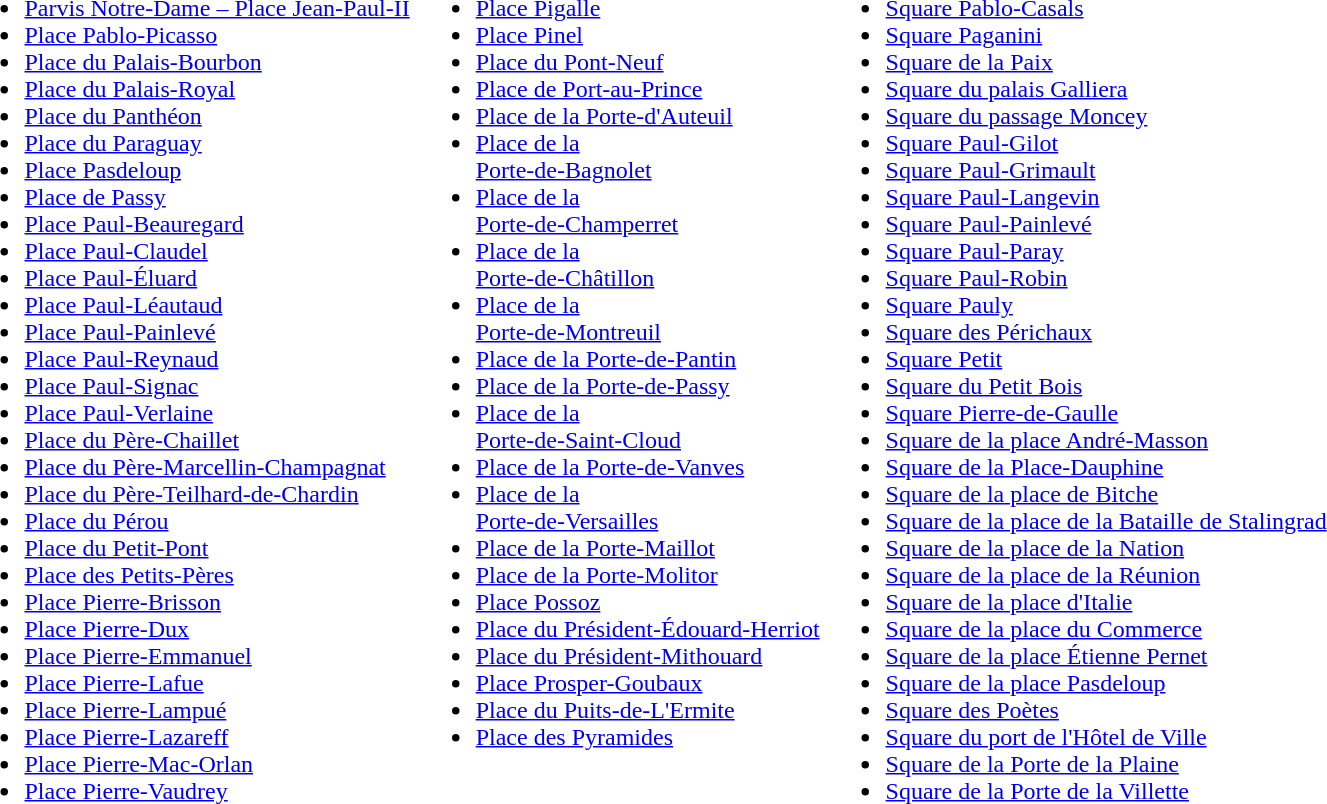<table>
<tr>
<td valign="top"><br><ul><li><a href='#'>Parvis Notre-Dame – Place Jean-Paul-II</a></li><li><a href='#'>Place Pablo-Picasso</a></li><li><a href='#'>Place du Palais-Bourbon</a></li><li><a href='#'>Place du Palais-Royal</a></li><li><a href='#'>Place du Panthéon</a></li><li><a href='#'>Place du Paraguay</a></li><li><a href='#'>Place Pasdeloup</a></li><li><a href='#'>Place de Passy</a></li><li><a href='#'>Place Paul-Beauregard</a></li><li><a href='#'>Place Paul-Claudel</a></li><li><a href='#'>Place Paul-Éluard</a></li><li><a href='#'>Place Paul-Léautaud</a></li><li><a href='#'>Place Paul-Painlevé</a></li><li><a href='#'>Place Paul-Reynaud</a></li><li><a href='#'>Place Paul-Signac</a></li><li><a href='#'>Place Paul-Verlaine</a></li><li><a href='#'>Place du Père-Chaillet</a></li><li><a href='#'>Place du Père-Marcellin-Champagnat</a></li><li><a href='#'>Place du Père-Teilhard-de-Chardin</a></li><li><a href='#'>Place du Pérou</a></li><li><a href='#'>Place du Petit-Pont</a></li><li><a href='#'>Place des Petits-Pères</a></li><li><a href='#'>Place Pierre-Brisson</a></li><li><a href='#'>Place Pierre-Dux</a></li><li><a href='#'>Place Pierre-Emmanuel</a></li><li><a href='#'>Place Pierre-Lafue</a></li><li><a href='#'>Place Pierre-Lampué</a></li><li><a href='#'>Place Pierre-Lazareff</a></li><li><a href='#'>Place Pierre-Mac-Orlan</a></li><li><a href='#'>Place Pierre-Vaudrey</a></li></ul></td>
<td valign="top"><br><ul><li><a href='#'>Place Pigalle</a></li><li><a href='#'>Place Pinel</a></li><li><a href='#'>Place du Pont-Neuf</a></li><li><a href='#'>Place de Port-au-Prince</a></li><li><a href='#'>Place de la Porte-d'Auteuil</a></li><li><a href='#'>Place de la<br>Porte-de-Bagnolet</a></li><li><a href='#'>Place de la<br>Porte-de-Champerret</a></li><li><a href='#'>Place de la<br>Porte-de-Châtillon</a></li><li><a href='#'>Place de la<br>Porte-de-Montreuil</a></li><li><a href='#'>Place de la Porte-de-Pantin</a></li><li><a href='#'>Place de la Porte-de-Passy</a></li><li><a href='#'>Place de la<br>Porte-de-Saint-Cloud</a></li><li><a href='#'>Place de la Porte-de-Vanves</a></li><li><a href='#'>Place de la<br>Porte-de-Versailles</a></li><li><a href='#'>Place de la Porte-Maillot</a></li><li><a href='#'>Place de la Porte-Molitor</a></li><li><a href='#'>Place Possoz</a></li><li><a href='#'>Place du Président-Édouard-Herriot</a></li><li><a href='#'>Place du Président-Mithouard</a></li><li><a href='#'>Place Prosper-Goubaux</a></li><li><a href='#'>Place du Puits-de-L'Ermite</a></li><li><a href='#'>Place des Pyramides</a></li></ul></td>
<td valign="top"><br><ul><li><a href='#'>Square Pablo-Casals</a></li><li><a href='#'>Square Paganini</a></li><li><a href='#'>Square de la Paix</a></li><li><a href='#'>Square du palais Galliera</a></li><li><a href='#'>Square du passage Moncey</a></li><li><a href='#'>Square Paul-Gilot</a></li><li><a href='#'>Square Paul-Grimault</a></li><li><a href='#'>Square Paul-Langevin</a></li><li><a href='#'>Square Paul-Painlevé</a></li><li><a href='#'>Square Paul-Paray</a></li><li><a href='#'>Square Paul-Robin</a></li><li><a href='#'>Square Pauly</a></li><li><a href='#'>Square des Périchaux</a></li><li><a href='#'>Square Petit</a></li><li><a href='#'>Square du Petit Bois</a></li><li><a href='#'>Square Pierre-de-Gaulle</a></li><li><a href='#'>Square de la place André-Masson</a></li><li><a href='#'>Square de la Place-Dauphine</a></li><li><a href='#'>Square de la place de Bitche</a></li><li><a href='#'>Square de la place de la Bataille de Stalingrad</a></li><li><a href='#'>Square de la place de la Nation</a></li><li><a href='#'>Square de la place de la Réunion</a></li><li><a href='#'>Square de la place d'Italie</a></li><li><a href='#'>Square de la place du Commerce</a></li><li><a href='#'>Square de la place Étienne Pernet</a></li><li><a href='#'>Square de la place Pasdeloup</a></li><li><a href='#'>Square des Poètes</a></li><li><a href='#'>Square du port de l'Hôtel de Ville</a></li><li><a href='#'>Square de la Porte de la Plaine</a></li><li><a href='#'>Square de la Porte de la Villette</a></li></ul></td>
</tr>
</table>
